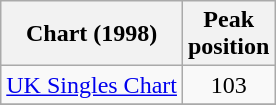<table class="wikitable">
<tr>
<th>Chart (1998)</th>
<th>Peak<br>position</th>
</tr>
<tr>
<td><a href='#'>UK Singles Chart</a></td>
<td align="center">103</td>
</tr>
<tr>
</tr>
</table>
